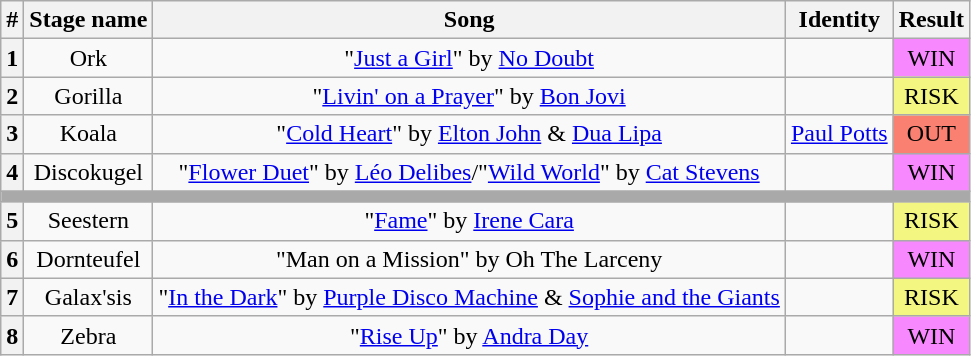<table class="wikitable plainrowheaders" style="text-align: center;">
<tr>
<th>#</th>
<th>Stage name</th>
<th>Song</th>
<th>Identity</th>
<th>Result</th>
</tr>
<tr>
<th>1</th>
<td>Ork</td>
<td>"<a href='#'>Just a Girl</a>" by <a href='#'>No Doubt</a></td>
<td></td>
<td bgcolor="F888FD">WIN</td>
</tr>
<tr>
<th>2</th>
<td>Gorilla</td>
<td>"<a href='#'>Livin' on a Prayer</a>" by <a href='#'>Bon Jovi</a></td>
<td></td>
<td bgcolor="F3F781">RISK</td>
</tr>
<tr>
<th>3</th>
<td>Koala</td>
<td>"<a href='#'>Cold Heart</a>" by <a href='#'>Elton John</a> & <a href='#'>Dua Lipa</a></td>
<td><a href='#'>Paul Potts</a></td>
<td bgcolor=salmon>OUT</td>
</tr>
<tr>
<th>4</th>
<td>Discokugel</td>
<td>"<a href='#'>Flower Duet</a>" by <a href='#'>Léo Delibes</a>/"<a href='#'>Wild World</a>" by <a href='#'>Cat Stevens</a></td>
<td></td>
<td bgcolor="F888FD">WIN</td>
</tr>
<tr>
<td colspan="5" style="background:darkgray"></td>
</tr>
<tr>
<th>5</th>
<td>Seestern</td>
<td>"<a href='#'>Fame</a>" by <a href='#'>Irene Cara</a></td>
<td></td>
<td bgcolor="F3F781">RISK</td>
</tr>
<tr>
<th>6</th>
<td>Dornteufel</td>
<td>"Man on a Mission" by Oh The Larceny</td>
<td></td>
<td bgcolor="F888FD">WIN</td>
</tr>
<tr>
<th>7</th>
<td>Galax'sis</td>
<td>"<a href='#'>In the Dark</a>" by <a href='#'>Purple Disco Machine</a> & <a href='#'>Sophie and the Giants</a></td>
<td></td>
<td bgcolor="F3F781">RISK</td>
</tr>
<tr>
<th>8</th>
<td>Zebra</td>
<td>"<a href='#'>Rise Up</a>" by <a href='#'>Andra Day</a></td>
<td></td>
<td bgcolor="F888FD">WIN</td>
</tr>
</table>
